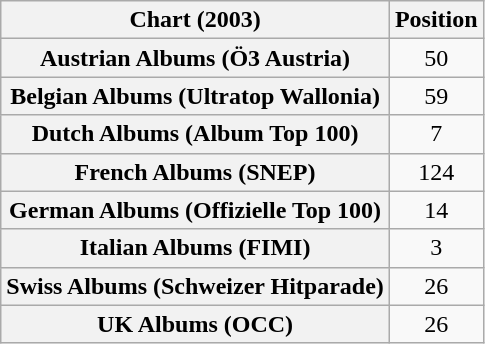<table class="wikitable sortable plainrowheaders" style="text-align:center">
<tr>
<th scope="col">Chart (2003)</th>
<th scope="col">Position</th>
</tr>
<tr>
<th scope="row">Austrian Albums (Ö3 Austria)</th>
<td>50</td>
</tr>
<tr>
<th scope="row">Belgian Albums (Ultratop Wallonia)</th>
<td>59</td>
</tr>
<tr>
<th scope="row">Dutch Albums (Album Top 100)</th>
<td>7</td>
</tr>
<tr>
<th scope="row">French Albums (SNEP)</th>
<td>124</td>
</tr>
<tr>
<th scope="row">German Albums (Offizielle Top 100)</th>
<td>14</td>
</tr>
<tr>
<th scope="row">Italian Albums (FIMI)</th>
<td>3</td>
</tr>
<tr>
<th scope="row">Swiss Albums (Schweizer Hitparade)</th>
<td>26</td>
</tr>
<tr>
<th scope="row">UK Albums (OCC)</th>
<td>26</td>
</tr>
</table>
